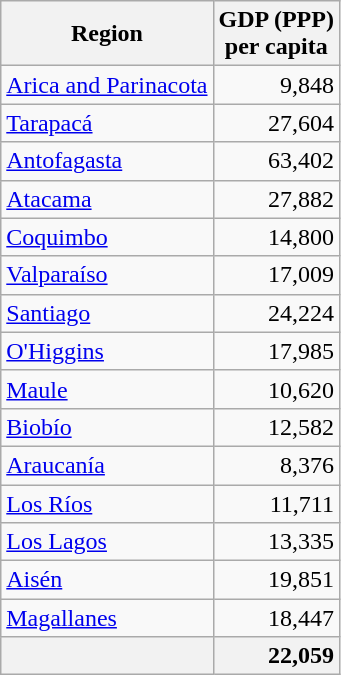<table class="wikitable sortable">
<tr>
<th>Region</th>
<th>GDP (PPP)<br>per capita</th>
</tr>
<tr>
<td><a href='#'>Arica and Parinacota</a></td>
<td align="right">9,848</td>
</tr>
<tr>
<td><a href='#'>Tarapacá</a></td>
<td align="right">27,604</td>
</tr>
<tr>
<td><a href='#'>Antofagasta</a></td>
<td align="right">63,402</td>
</tr>
<tr>
<td><a href='#'>Atacama</a></td>
<td align="right">27,882</td>
</tr>
<tr>
<td><a href='#'>Coquimbo</a></td>
<td align="right">14,800</td>
</tr>
<tr>
<td><a href='#'>Valparaíso</a></td>
<td align="right">17,009</td>
</tr>
<tr>
<td><a href='#'>Santiago</a></td>
<td align="right">24,224</td>
</tr>
<tr>
<td><a href='#'>O'Higgins</a></td>
<td align="right">17,985</td>
</tr>
<tr>
<td><a href='#'>Maule</a></td>
<td align="right">10,620</td>
</tr>
<tr>
<td><a href='#'>Biobío</a></td>
<td align="right">12,582</td>
</tr>
<tr>
<td><a href='#'>Araucanía</a></td>
<td align="right">8,376</td>
</tr>
<tr>
<td><a href='#'>Los Ríos</a></td>
<td align="right">11,711</td>
</tr>
<tr>
<td><a href='#'>Los Lagos</a></td>
<td align="right">13,335</td>
</tr>
<tr>
<td><a href='#'>Aisén</a></td>
<td align="right">19,851</td>
</tr>
<tr>
<td><a href='#'>Magallanes</a></td>
<td align="right">18,447</td>
</tr>
<tr style="background-color: #f2f2f2">
<td><strong></strong></td>
<td align="right"><strong>22,059</strong></td>
</tr>
</table>
